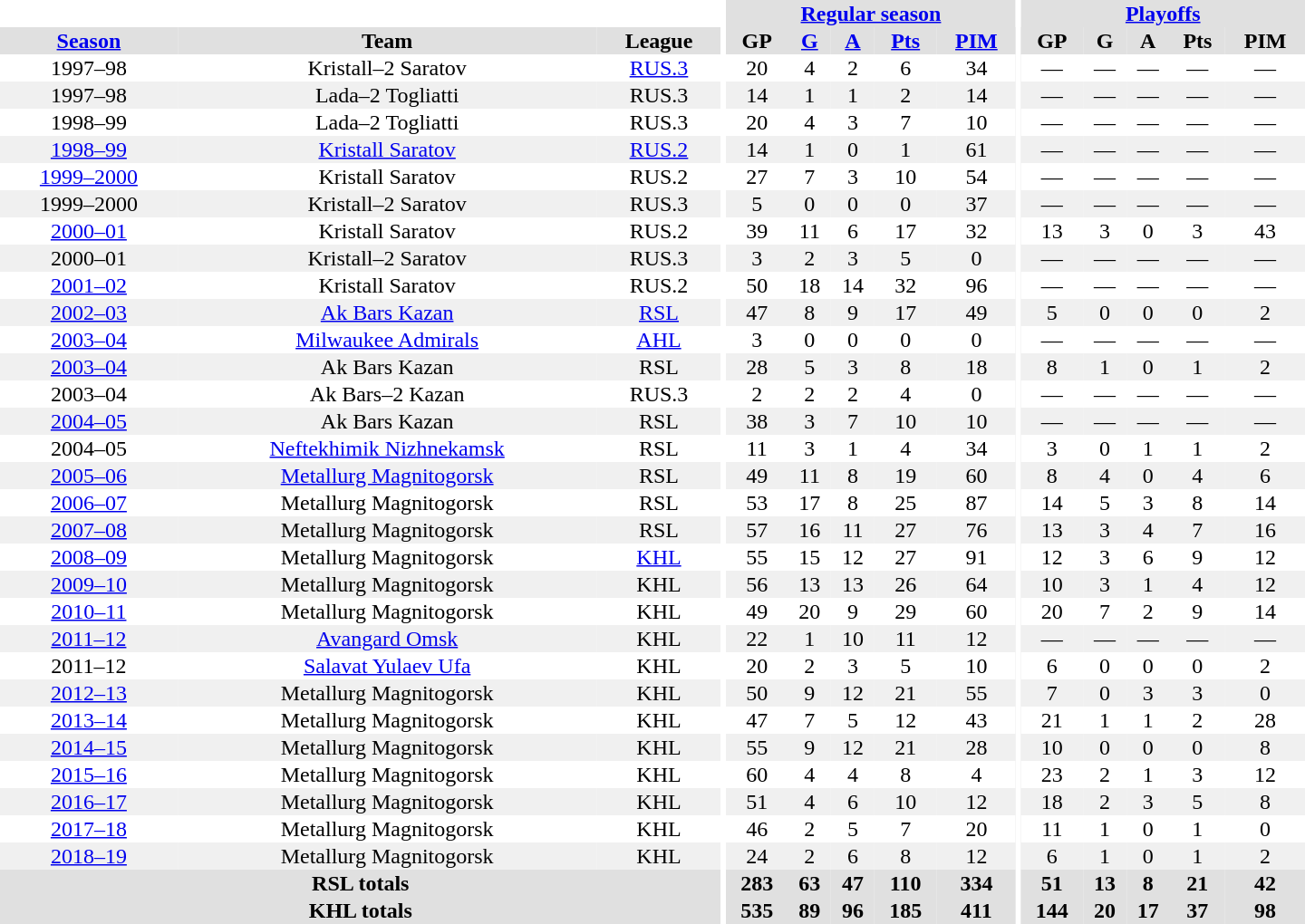<table border="0" cellpadding="1" cellspacing="0" style="text-align:center; width:60em">
<tr bgcolor="#e0e0e0">
<th colspan="3" bgcolor="#ffffff"></th>
<th rowspan="99" bgcolor="#ffffff"></th>
<th colspan="5"><a href='#'>Regular season</a></th>
<th rowspan="99" bgcolor="#ffffff"></th>
<th colspan="5"><a href='#'>Playoffs</a></th>
</tr>
<tr bgcolor="#e0e0e0">
<th><a href='#'>Season</a></th>
<th>Team</th>
<th>League</th>
<th>GP</th>
<th><a href='#'>G</a></th>
<th><a href='#'>A</a></th>
<th><a href='#'>Pts</a></th>
<th><a href='#'>PIM</a></th>
<th>GP</th>
<th>G</th>
<th>A</th>
<th>Pts</th>
<th>PIM</th>
</tr>
<tr>
<td>1997–98</td>
<td>Kristall–2 Saratov</td>
<td><a href='#'>RUS.3</a></td>
<td>20</td>
<td>4</td>
<td>2</td>
<td>6</td>
<td>34</td>
<td>—</td>
<td>—</td>
<td>—</td>
<td>—</td>
<td>—</td>
</tr>
<tr bgcolor="#f0f0f0">
<td>1997–98</td>
<td>Lada–2 Togliatti</td>
<td>RUS.3</td>
<td>14</td>
<td>1</td>
<td>1</td>
<td>2</td>
<td>14</td>
<td>—</td>
<td>—</td>
<td>—</td>
<td>—</td>
<td>—</td>
</tr>
<tr>
<td>1998–99</td>
<td>Lada–2 Togliatti</td>
<td>RUS.3</td>
<td>20</td>
<td>4</td>
<td>3</td>
<td>7</td>
<td>10</td>
<td>—</td>
<td>—</td>
<td>—</td>
<td>—</td>
<td>—</td>
</tr>
<tr bgcolor="#f0f0f0">
<td><a href='#'>1998–99</a></td>
<td><a href='#'>Kristall Saratov</a></td>
<td><a href='#'>RUS.2</a></td>
<td>14</td>
<td>1</td>
<td>0</td>
<td>1</td>
<td>61</td>
<td>—</td>
<td>—</td>
<td>—</td>
<td>—</td>
<td>—</td>
</tr>
<tr>
<td><a href='#'>1999–2000</a></td>
<td>Kristall Saratov</td>
<td>RUS.2</td>
<td>27</td>
<td>7</td>
<td>3</td>
<td>10</td>
<td>54</td>
<td>—</td>
<td>—</td>
<td>—</td>
<td>—</td>
<td>—</td>
</tr>
<tr bgcolor="#f0f0f0">
<td>1999–2000</td>
<td>Kristall–2 Saratov</td>
<td>RUS.3</td>
<td>5</td>
<td>0</td>
<td>0</td>
<td>0</td>
<td>37</td>
<td>—</td>
<td>—</td>
<td>—</td>
<td>—</td>
<td>—</td>
</tr>
<tr>
<td><a href='#'>2000–01</a></td>
<td>Kristall Saratov</td>
<td>RUS.2</td>
<td>39</td>
<td>11</td>
<td>6</td>
<td>17</td>
<td>32</td>
<td>13</td>
<td>3</td>
<td>0</td>
<td>3</td>
<td>43</td>
</tr>
<tr bgcolor="#f0f0f0">
<td>2000–01</td>
<td>Kristall–2 Saratov</td>
<td>RUS.3</td>
<td>3</td>
<td>2</td>
<td>3</td>
<td>5</td>
<td>0</td>
<td>—</td>
<td>—</td>
<td>—</td>
<td>—</td>
<td>—</td>
</tr>
<tr>
<td><a href='#'>2001–02</a></td>
<td>Kristall Saratov</td>
<td>RUS.2</td>
<td>50</td>
<td>18</td>
<td>14</td>
<td>32</td>
<td>96</td>
<td>—</td>
<td>—</td>
<td>—</td>
<td>—</td>
<td>—</td>
</tr>
<tr bgcolor="#f0f0f0">
<td><a href='#'>2002–03</a></td>
<td><a href='#'>Ak Bars Kazan</a></td>
<td><a href='#'>RSL</a></td>
<td>47</td>
<td>8</td>
<td>9</td>
<td>17</td>
<td>49</td>
<td>5</td>
<td>0</td>
<td>0</td>
<td>0</td>
<td>2</td>
</tr>
<tr>
<td><a href='#'>2003–04</a></td>
<td><a href='#'>Milwaukee Admirals</a></td>
<td><a href='#'>AHL</a></td>
<td>3</td>
<td>0</td>
<td>0</td>
<td>0</td>
<td>0</td>
<td>—</td>
<td>—</td>
<td>—</td>
<td>—</td>
<td>—</td>
</tr>
<tr bgcolor="#f0f0f0">
<td><a href='#'>2003–04</a></td>
<td>Ak Bars Kazan</td>
<td>RSL</td>
<td>28</td>
<td>5</td>
<td>3</td>
<td>8</td>
<td>18</td>
<td>8</td>
<td>1</td>
<td>0</td>
<td>1</td>
<td>2</td>
</tr>
<tr>
<td>2003–04</td>
<td>Ak Bars–2 Kazan</td>
<td>RUS.3</td>
<td>2</td>
<td>2</td>
<td>2</td>
<td>4</td>
<td>0</td>
<td>—</td>
<td>—</td>
<td>—</td>
<td>—</td>
<td>—</td>
</tr>
<tr bgcolor="#f0f0f0">
<td><a href='#'>2004–05</a></td>
<td>Ak Bars Kazan</td>
<td>RSL</td>
<td>38</td>
<td>3</td>
<td>7</td>
<td>10</td>
<td>10</td>
<td>—</td>
<td>—</td>
<td>—</td>
<td>—</td>
<td>—</td>
</tr>
<tr>
<td>2004–05</td>
<td><a href='#'>Neftekhimik Nizhnekamsk</a></td>
<td>RSL</td>
<td>11</td>
<td>3</td>
<td>1</td>
<td>4</td>
<td>34</td>
<td>3</td>
<td>0</td>
<td>1</td>
<td>1</td>
<td>2</td>
</tr>
<tr bgcolor="#f0f0f0">
<td><a href='#'>2005–06</a></td>
<td><a href='#'>Metallurg Magnitogorsk</a></td>
<td>RSL</td>
<td>49</td>
<td>11</td>
<td>8</td>
<td>19</td>
<td>60</td>
<td>8</td>
<td>4</td>
<td>0</td>
<td>4</td>
<td>6</td>
</tr>
<tr>
<td><a href='#'>2006–07</a></td>
<td>Metallurg Magnitogorsk</td>
<td>RSL</td>
<td>53</td>
<td>17</td>
<td>8</td>
<td>25</td>
<td>87</td>
<td>14</td>
<td>5</td>
<td>3</td>
<td>8</td>
<td>14</td>
</tr>
<tr bgcolor="#f0f0f0">
<td><a href='#'>2007–08</a></td>
<td>Metallurg Magnitogorsk</td>
<td>RSL</td>
<td>57</td>
<td>16</td>
<td>11</td>
<td>27</td>
<td>76</td>
<td>13</td>
<td>3</td>
<td>4</td>
<td>7</td>
<td>16</td>
</tr>
<tr>
<td><a href='#'>2008–09</a></td>
<td>Metallurg Magnitogorsk</td>
<td><a href='#'>KHL</a></td>
<td>55</td>
<td>15</td>
<td>12</td>
<td>27</td>
<td>91</td>
<td>12</td>
<td>3</td>
<td>6</td>
<td>9</td>
<td>12</td>
</tr>
<tr bgcolor="#f0f0f0">
<td><a href='#'>2009–10</a></td>
<td>Metallurg Magnitogorsk</td>
<td>KHL</td>
<td>56</td>
<td>13</td>
<td>13</td>
<td>26</td>
<td>64</td>
<td>10</td>
<td>3</td>
<td>1</td>
<td>4</td>
<td>12</td>
</tr>
<tr>
<td><a href='#'>2010–11</a></td>
<td>Metallurg Magnitogorsk</td>
<td>KHL</td>
<td>49</td>
<td>20</td>
<td>9</td>
<td>29</td>
<td>60</td>
<td>20</td>
<td>7</td>
<td>2</td>
<td>9</td>
<td>14</td>
</tr>
<tr bgcolor="#f0f0f0">
<td><a href='#'>2011–12</a></td>
<td><a href='#'>Avangard Omsk</a></td>
<td>KHL</td>
<td>22</td>
<td>1</td>
<td>10</td>
<td>11</td>
<td>12</td>
<td>—</td>
<td>—</td>
<td>—</td>
<td>—</td>
<td>—</td>
</tr>
<tr>
<td>2011–12</td>
<td><a href='#'>Salavat Yulaev Ufa</a></td>
<td>KHL</td>
<td>20</td>
<td>2</td>
<td>3</td>
<td>5</td>
<td>10</td>
<td>6</td>
<td>0</td>
<td>0</td>
<td>0</td>
<td>2</td>
</tr>
<tr bgcolor="#f0f0f0">
<td><a href='#'>2012–13</a></td>
<td>Metallurg Magnitogorsk</td>
<td>KHL</td>
<td>50</td>
<td>9</td>
<td>12</td>
<td>21</td>
<td>55</td>
<td>7</td>
<td>0</td>
<td>3</td>
<td>3</td>
<td>0</td>
</tr>
<tr>
<td><a href='#'>2013–14</a></td>
<td>Metallurg Magnitogorsk</td>
<td>KHL</td>
<td>47</td>
<td>7</td>
<td>5</td>
<td>12</td>
<td>43</td>
<td>21</td>
<td>1</td>
<td>1</td>
<td>2</td>
<td>28</td>
</tr>
<tr bgcolor="#f0f0f0">
<td><a href='#'>2014–15</a></td>
<td>Metallurg Magnitogorsk</td>
<td>KHL</td>
<td>55</td>
<td>9</td>
<td>12</td>
<td>21</td>
<td>28</td>
<td>10</td>
<td>0</td>
<td>0</td>
<td>0</td>
<td>8</td>
</tr>
<tr>
<td><a href='#'>2015–16</a></td>
<td>Metallurg Magnitogorsk</td>
<td>KHL</td>
<td>60</td>
<td>4</td>
<td>4</td>
<td>8</td>
<td>4</td>
<td>23</td>
<td>2</td>
<td>1</td>
<td>3</td>
<td>12</td>
</tr>
<tr bgcolor="#f0f0f0">
<td><a href='#'>2016–17</a></td>
<td>Metallurg Magnitogorsk</td>
<td>KHL</td>
<td>51</td>
<td>4</td>
<td>6</td>
<td>10</td>
<td>12</td>
<td>18</td>
<td>2</td>
<td>3</td>
<td>5</td>
<td>8</td>
</tr>
<tr>
<td><a href='#'>2017–18</a></td>
<td>Metallurg Magnitogorsk</td>
<td>KHL</td>
<td>46</td>
<td>2</td>
<td>5</td>
<td>7</td>
<td>20</td>
<td>11</td>
<td>1</td>
<td>0</td>
<td>1</td>
<td>0</td>
</tr>
<tr bgcolor="#f0f0f0">
<td><a href='#'>2018–19</a></td>
<td>Metallurg Magnitogorsk</td>
<td>KHL</td>
<td>24</td>
<td>2</td>
<td>6</td>
<td>8</td>
<td>12</td>
<td>6</td>
<td>1</td>
<td>0</td>
<td>1</td>
<td>2</td>
</tr>
<tr bgcolor="#e0e0e0">
<th colspan="3">RSL totals</th>
<th>283</th>
<th>63</th>
<th>47</th>
<th>110</th>
<th>334</th>
<th>51</th>
<th>13</th>
<th>8</th>
<th>21</th>
<th>42</th>
</tr>
<tr bgcolor="#e0e0e0">
<th colspan="3">KHL totals</th>
<th>535</th>
<th>89</th>
<th>96</th>
<th>185</th>
<th>411</th>
<th>144</th>
<th>20</th>
<th>17</th>
<th>37</th>
<th>98</th>
</tr>
</table>
